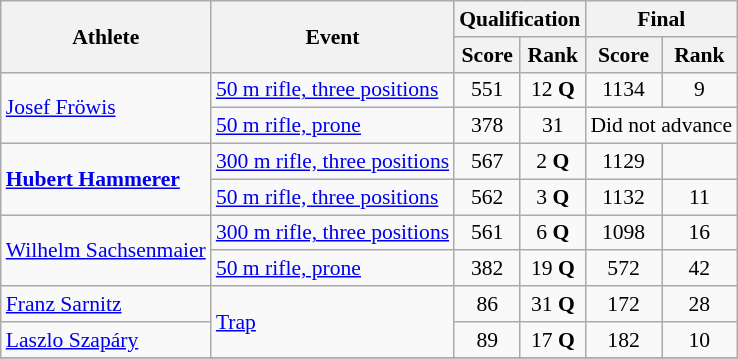<table class="wikitable" style="font-size:90%">
<tr>
<th rowspan="2">Athlete</th>
<th rowspan="2">Event</th>
<th colspan="2">Qualification</th>
<th colspan="2">Final</th>
</tr>
<tr>
<th>Score</th>
<th>Rank</th>
<th>Score</th>
<th>Rank</th>
</tr>
<tr>
<td rowspan=2><a href='#'>Josef Fröwis</a></td>
<td><a href='#'>50 m rifle, three positions</a></td>
<td align="center">551</td>
<td align="center">12 <strong>Q</strong></td>
<td align="center">1134</td>
<td align="center">9</td>
</tr>
<tr>
<td><a href='#'>50 m rifle, prone</a></td>
<td align="center">378</td>
<td align="center">31</td>
<td colspan=2>Did not advance</td>
</tr>
<tr>
<td rowspan=2><strong><a href='#'>Hubert Hammerer</a></strong></td>
<td><a href='#'>300 m rifle, three positions</a></td>
<td align="center">567</td>
<td align="center">2 <strong>Q</strong></td>
<td align="center">1129</td>
<td align="center"></td>
</tr>
<tr>
<td><a href='#'>50 m rifle, three positions</a></td>
<td align="center">562</td>
<td align="center">3 <strong>Q</strong></td>
<td align="center">1132</td>
<td align="center">11</td>
</tr>
<tr>
<td rowspan=2><a href='#'>Wilhelm Sachsenmaier</a></td>
<td><a href='#'>300 m rifle, three positions</a></td>
<td align="center">561</td>
<td align="center">6 <strong>Q</strong></td>
<td align="center">1098</td>
<td align="center">16</td>
</tr>
<tr>
<td><a href='#'>50 m rifle, prone</a></td>
<td align="center">382</td>
<td align="center">19 <strong>Q</strong></td>
<td align="center">572</td>
<td align="center">42</td>
</tr>
<tr>
<td><a href='#'>Franz Sarnitz</a></td>
<td rowspan=2><a href='#'>Trap</a></td>
<td align="center">86</td>
<td align="center">31 <strong>Q</strong></td>
<td align="center">172</td>
<td align="center">28</td>
</tr>
<tr>
<td><a href='#'>Laszlo Szapáry</a></td>
<td align="center">89</td>
<td align="center">17 <strong>Q</strong></td>
<td align="center">182</td>
<td align="center">10</td>
</tr>
<tr>
</tr>
</table>
